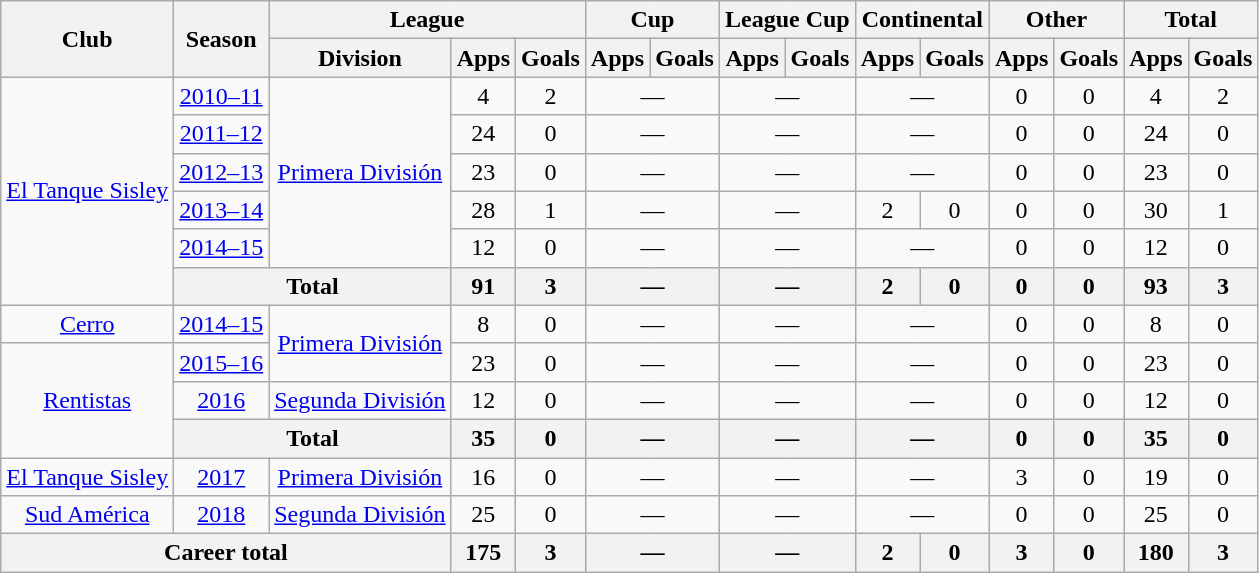<table class="wikitable" style="text-align:center">
<tr>
<th rowspan="2">Club</th>
<th rowspan="2">Season</th>
<th colspan="3">League</th>
<th colspan="2">Cup</th>
<th colspan="2">League Cup</th>
<th colspan="2">Continental</th>
<th colspan="2">Other</th>
<th colspan="2">Total</th>
</tr>
<tr>
<th>Division</th>
<th>Apps</th>
<th>Goals</th>
<th>Apps</th>
<th>Goals</th>
<th>Apps</th>
<th>Goals</th>
<th>Apps</th>
<th>Goals</th>
<th>Apps</th>
<th>Goals</th>
<th>Apps</th>
<th>Goals</th>
</tr>
<tr>
<td rowspan="6"><a href='#'>El Tanque Sisley</a></td>
<td><a href='#'>2010–11</a></td>
<td rowspan="5"><a href='#'>Primera División</a></td>
<td>4</td>
<td>2</td>
<td colspan="2">—</td>
<td colspan="2">—</td>
<td colspan="2">—</td>
<td>0</td>
<td>0</td>
<td>4</td>
<td>2</td>
</tr>
<tr>
<td><a href='#'>2011–12</a></td>
<td>24</td>
<td>0</td>
<td colspan="2">—</td>
<td colspan="2">—</td>
<td colspan="2">—</td>
<td>0</td>
<td>0</td>
<td>24</td>
<td>0</td>
</tr>
<tr>
<td><a href='#'>2012–13</a></td>
<td>23</td>
<td>0</td>
<td colspan="2">—</td>
<td colspan="2">—</td>
<td colspan="2">—</td>
<td>0</td>
<td>0</td>
<td>23</td>
<td>0</td>
</tr>
<tr>
<td><a href='#'>2013–14</a></td>
<td>28</td>
<td>1</td>
<td colspan="2">—</td>
<td colspan="2">—</td>
<td>2</td>
<td>0</td>
<td>0</td>
<td>0</td>
<td>30</td>
<td>1</td>
</tr>
<tr>
<td><a href='#'>2014–15</a></td>
<td>12</td>
<td>0</td>
<td colspan="2">—</td>
<td colspan="2">—</td>
<td colspan="2">—</td>
<td>0</td>
<td>0</td>
<td>12</td>
<td>0</td>
</tr>
<tr>
<th colspan="2">Total</th>
<th>91</th>
<th>3</th>
<th colspan="2">—</th>
<th colspan="2">—</th>
<th>2</th>
<th>0</th>
<th>0</th>
<th>0</th>
<th>93</th>
<th>3</th>
</tr>
<tr>
<td rowspan="1"><a href='#'>Cerro</a></td>
<td><a href='#'>2014–15</a></td>
<td rowspan="2"><a href='#'>Primera División</a></td>
<td>8</td>
<td>0</td>
<td colspan="2">—</td>
<td colspan="2">—</td>
<td colspan="2">—</td>
<td>0</td>
<td>0</td>
<td>8</td>
<td>0</td>
</tr>
<tr>
<td rowspan="3"><a href='#'>Rentistas</a></td>
<td><a href='#'>2015–16</a></td>
<td>23</td>
<td>0</td>
<td colspan="2">—</td>
<td colspan="2">—</td>
<td colspan="2">—</td>
<td>0</td>
<td>0</td>
<td>23</td>
<td>0</td>
</tr>
<tr>
<td><a href='#'>2016</a></td>
<td rowspan="1"><a href='#'>Segunda División</a></td>
<td>12</td>
<td>0</td>
<td colspan="2">—</td>
<td colspan="2">—</td>
<td colspan="2">—</td>
<td>0</td>
<td>0</td>
<td>12</td>
<td>0</td>
</tr>
<tr>
<th colspan="2">Total</th>
<th>35</th>
<th>0</th>
<th colspan="2">—</th>
<th colspan="2">—</th>
<th colspan="2">—</th>
<th>0</th>
<th>0</th>
<th>35</th>
<th>0</th>
</tr>
<tr>
<td rowspan="1"><a href='#'>El Tanque Sisley</a></td>
<td><a href='#'>2017</a></td>
<td rowspan="1"><a href='#'>Primera División</a></td>
<td>16</td>
<td>0</td>
<td colspan="2">—</td>
<td colspan="2">—</td>
<td colspan="2">—</td>
<td>3</td>
<td>0</td>
<td>19</td>
<td>0</td>
</tr>
<tr>
<td rowspan="1"><a href='#'>Sud América</a></td>
<td><a href='#'>2018</a></td>
<td rowspan="1"><a href='#'>Segunda División</a></td>
<td>25</td>
<td>0</td>
<td colspan="2">—</td>
<td colspan="2">—</td>
<td colspan="2">—</td>
<td>0</td>
<td>0</td>
<td>25</td>
<td>0</td>
</tr>
<tr>
<th colspan="3">Career total</th>
<th>175</th>
<th>3</th>
<th colspan="2">—</th>
<th colspan="2">—</th>
<th>2</th>
<th>0</th>
<th>3</th>
<th>0</th>
<th>180</th>
<th>3</th>
</tr>
</table>
